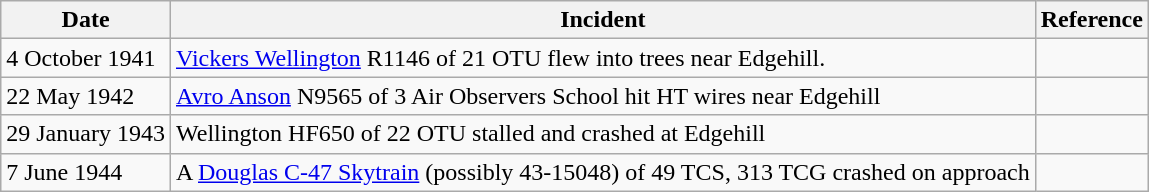<table class="wikitable sortable">
<tr>
<th>Date</th>
<th>Incident</th>
<th>Reference</th>
</tr>
<tr>
<td>4 October 1941</td>
<td><a href='#'>Vickers Wellington</a> R1146 of 21 OTU flew into trees near Edgehill.</td>
<td></td>
</tr>
<tr>
<td>22 May 1942</td>
<td><a href='#'>Avro Anson</a> N9565 of 3 Air Observers School hit HT wires near Edgehill</td>
<td></td>
</tr>
<tr>
<td>29 January 1943</td>
<td>Wellington HF650 of 22 OTU stalled and crashed at Edgehill</td>
<td></td>
</tr>
<tr>
<td>7 June 1944</td>
<td>A <a href='#'>Douglas C-47 Skytrain</a> (possibly 43-15048) of 49 TCS, 313 TCG crashed on approach</td>
<td></td>
</tr>
</table>
